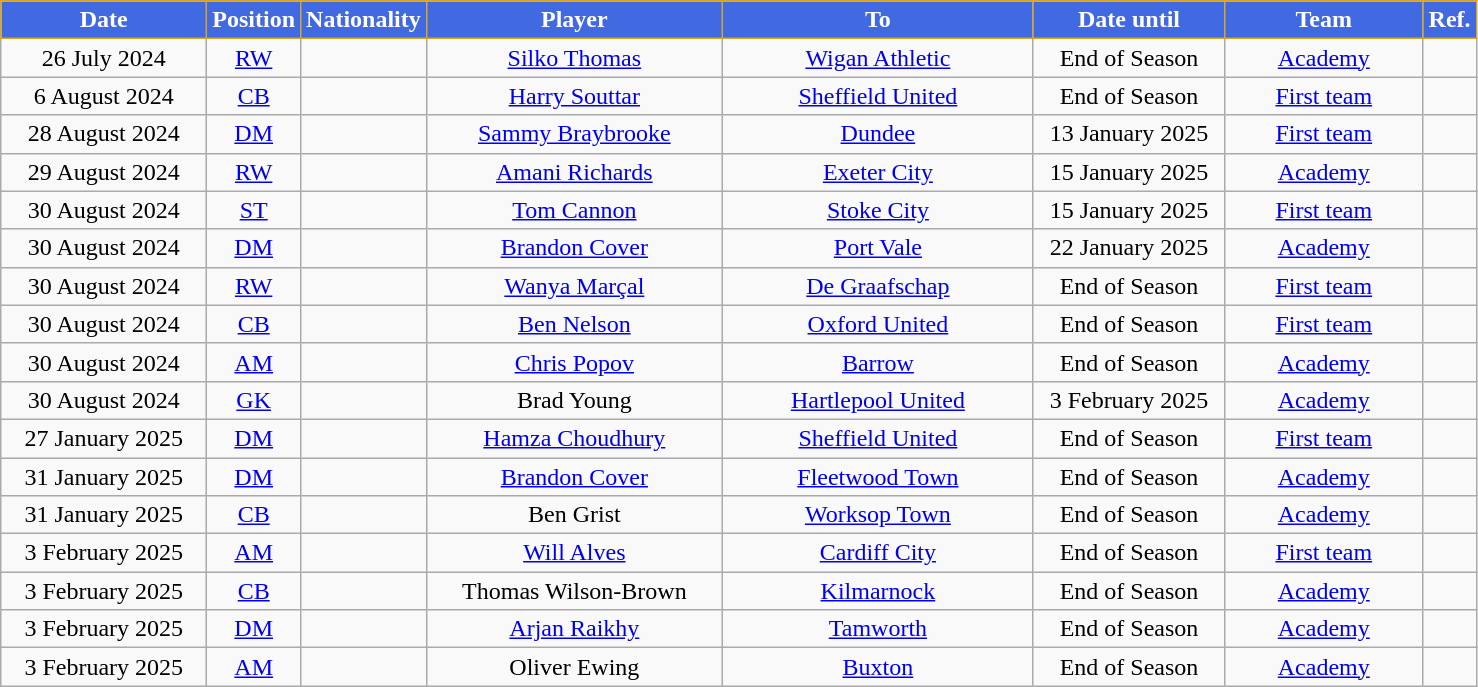<table class="wikitable" style="text-align:center">
<tr>
<th style="background:royalblue;color:white;border:1px solid goldenrod;width:130px">Date</th>
<th style="background:royalblue;color:white;border:1px solid goldenrod;width:50px">Position</th>
<th style="background:royalblue;color:white;border:1px solid goldenrod;width:50px">Nationality</th>
<th style="background:royalblue;color:white;border:1px solid goldenrod;width:190px">Player</th>
<th style="background:royalblue;color:white;border:1px solid goldenrod;width:200px">To</th>
<th style="background:royalblue;color:white;border:1px solid goldenrod;width:120px">Date until</th>
<th style="background:royalblue;color:white;border:1px solid goldenrod;width:125px">Team</th>
<th style="background:royalblue;color:white;border:1px solid goldenrod;width:25px">Ref.</th>
</tr>
<tr>
<td>26 July 2024</td>
<td><a href='#'>RW</a></td>
<td></td>
<td><a href='#'>Silko Thomas</a></td>
<td> <a href='#'>Wigan Athletic</a></td>
<td>End of Season</td>
<td><a href='#'>Academy</a></td>
<td></td>
</tr>
<tr>
<td>6 August 2024</td>
<td><a href='#'>CB</a></td>
<td></td>
<td><a href='#'>Harry Souttar</a></td>
<td> <a href='#'>Sheffield United</a></td>
<td>End of Season</td>
<td><a href='#'>First team</a></td>
<td></td>
</tr>
<tr>
<td>28 August 2024</td>
<td><a href='#'>DM</a></td>
<td></td>
<td><a href='#'>Sammy Braybrooke</a></td>
<td> <a href='#'>Dundee</a></td>
<td>13 January 2025</td>
<td><a href='#'>First team</a></td>
<td></td>
</tr>
<tr>
<td>29 August 2024</td>
<td><a href='#'>RW</a></td>
<td></td>
<td><a href='#'>Amani Richards</a></td>
<td> <a href='#'> Exeter City</a></td>
<td>15 January 2025</td>
<td><a href='#'>Academy</a></td>
<td></td>
</tr>
<tr>
<td>30 August 2024</td>
<td><a href='#'>ST</a></td>
<td></td>
<td><a href='#'>Tom Cannon</a></td>
<td> <a href='#'>Stoke City</a></td>
<td>15 January 2025</td>
<td><a href='#'>First team</a></td>
<td></td>
</tr>
<tr>
<td>30 August 2024</td>
<td><a href='#'>DM</a></td>
<td></td>
<td><a href='#'>Brandon Cover</a></td>
<td> <a href='#'>Port Vale</a></td>
<td>22 January 2025</td>
<td><a href='#'>Academy</a></td>
<td></td>
</tr>
<tr>
<td>30 August 2024</td>
<td><a href='#'>RW</a></td>
<td></td>
<td><a href='#'>Wanya Marçal</a></td>
<td> <a href='#'>De Graafschap</a></td>
<td>End of Season</td>
<td><a href='#'>First team</a></td>
<td></td>
</tr>
<tr>
<td>30 August 2024</td>
<td><a href='#'>CB</a></td>
<td></td>
<td><a href='#'>Ben Nelson</a></td>
<td> <a href='#'> Oxford United</a></td>
<td>End of Season</td>
<td><a href='#'>First team</a></td>
<td></td>
</tr>
<tr>
<td>30 August 2024</td>
<td><a href='#'>AM</a></td>
<td></td>
<td><a href='#'>Chris Popov</a></td>
<td> <a href='#'>Barrow</a></td>
<td>End of Season</td>
<td><a href='#'>Academy</a></td>
<td></td>
</tr>
<tr>
<td>30 August 2024</td>
<td><a href='#'>GK</a></td>
<td></td>
<td>Brad Young</td>
<td> <a href='#'>Hartlepool United</a></td>
<td>3 February 2025</td>
<td><a href='#'>Academy</a></td>
<td></td>
</tr>
<tr>
<td>27 January 2025</td>
<td><a href='#'>DM</a></td>
<td></td>
<td><a href='#'>Hamza Choudhury</a></td>
<td> <a href='#'>Sheffield United</a></td>
<td>End of Season</td>
<td><a href='#'>First team</a></td>
<td></td>
</tr>
<tr>
<td>31 January 2025</td>
<td><a href='#'>DM</a></td>
<td></td>
<td><a href='#'>Brandon Cover</a></td>
<td> <a href='#'>Fleetwood Town</a></td>
<td>End of Season</td>
<td><a href='#'>Academy</a></td>
<td></td>
</tr>
<tr>
<td>31 January 2025</td>
<td><a href='#'>CB</a></td>
<td></td>
<td>Ben Grist</td>
<td> <a href='#'>Worksop Town</a></td>
<td>End of Season</td>
<td><a href='#'>Academy</a></td>
<td></td>
</tr>
<tr>
<td>3 February 2025</td>
<td><a href='#'>AM</a></td>
<td></td>
<td><a href='#'>Will Alves</a></td>
<td> <a href='#'>Cardiff City</a></td>
<td>End of Season</td>
<td><a href='#'>First team</a></td>
<td></td>
</tr>
<tr>
<td>3 February 2025</td>
<td><a href='#'>CB</a></td>
<td></td>
<td>Thomas Wilson-Brown</td>
<td> <a href='#'>Kilmarnock</a></td>
<td>End of Season</td>
<td><a href='#'>Academy</a></td>
<td></td>
</tr>
<tr>
<td>3 February 2025</td>
<td><a href='#'>DM</a></td>
<td></td>
<td><a href='#'>Arjan Raikhy</a></td>
<td> <a href='#'> Tamworth</a></td>
<td>End of Season</td>
<td><a href='#'>Academy</a></td>
<td></td>
</tr>
<tr>
<td>3 February 2025</td>
<td><a href='#'>AM</a></td>
<td></td>
<td>Oliver Ewing</td>
<td> <a href='#'>Buxton</a></td>
<td>End of Season</td>
<td><a href='#'>Academy</a></td>
<td></td>
</tr>
</table>
